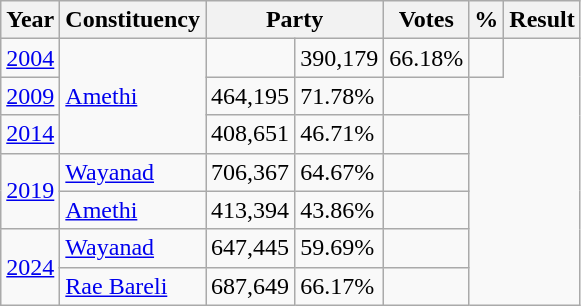<table class="wikitable">
<tr>
<th>Year</th>
<th>Constituency</th>
<th colspan="2">Party</th>
<th>Votes</th>
<th>%</th>
<th>Result</th>
</tr>
<tr>
<td><a href='#'>2004</a></td>
<td rowspan=3><a href='#'>Amethi</a></td>
<td></td>
<td>390,179</td>
<td>66.18%</td>
<td></td>
</tr>
<tr>
<td><a href='#'>2009</a></td>
<td>464,195</td>
<td>71.78%</td>
<td></td>
</tr>
<tr>
<td><a href='#'>2014</a></td>
<td>408,651</td>
<td>46.71%</td>
<td></td>
</tr>
<tr>
<td rowspan="2"><a href='#'>2019</a></td>
<td><a href='#'>Wayanad</a></td>
<td>706,367</td>
<td>64.67%</td>
<td></td>
</tr>
<tr>
<td><a href='#'>Amethi</a></td>
<td>413,394</td>
<td>43.86%</td>
<td></td>
</tr>
<tr>
<td rowspan="2"><a href='#'>2024</a></td>
<td><a href='#'>Wayanad</a></td>
<td>647,445</td>
<td>59.69%</td>
<td></td>
</tr>
<tr>
<td><a href='#'>Rae Bareli</a></td>
<td>687,649</td>
<td>66.17%</td>
<td></td>
</tr>
</table>
